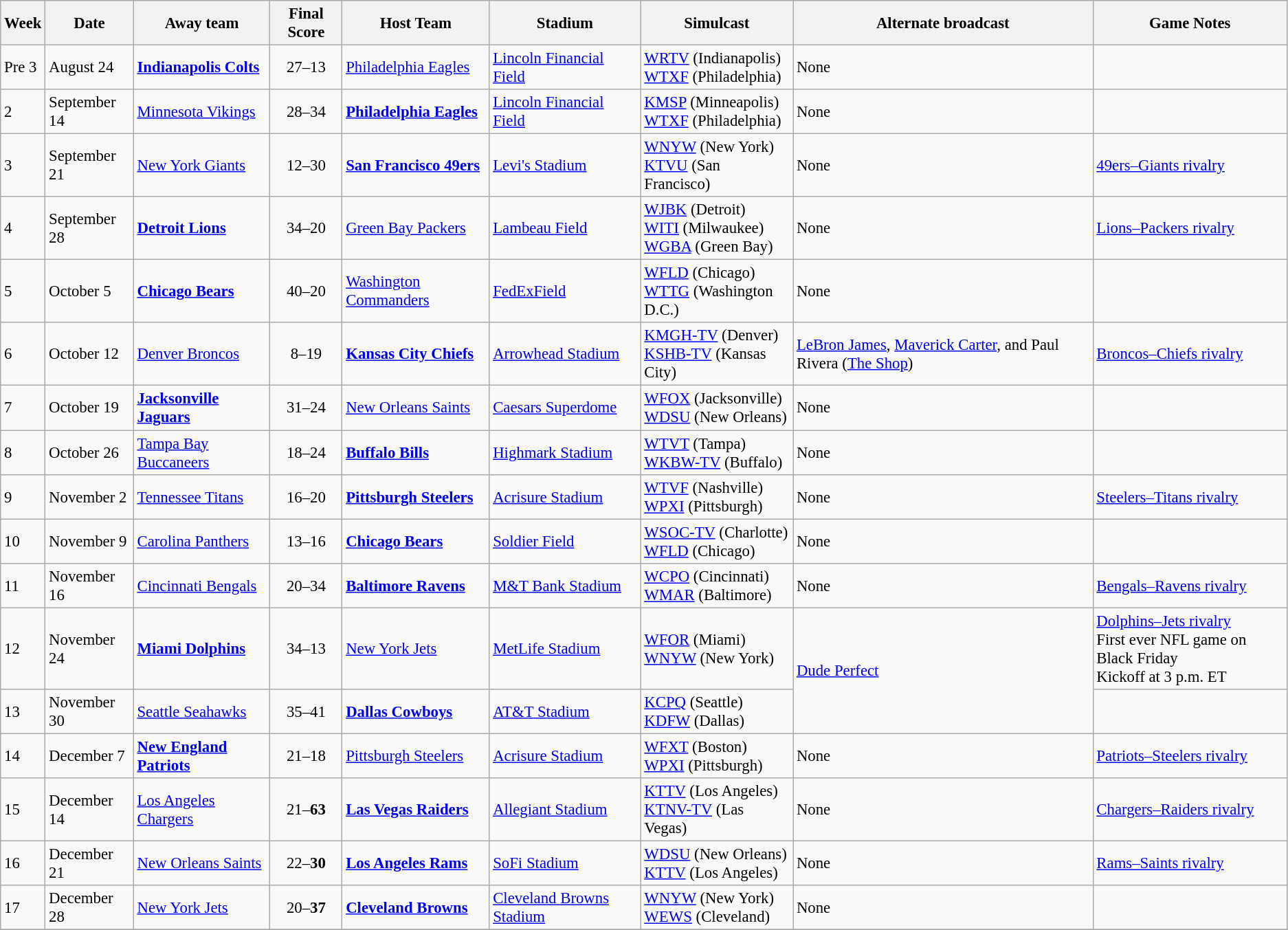<table class="wikitable" style="font-size: 95%;">
<tr>
<th>Week</th>
<th>Date</th>
<th>Away team</th>
<th>Final Score</th>
<th>Host Team</th>
<th>Stadium</th>
<th>Simulcast</th>
<th>Alternate broadcast</th>
<th>Game Notes</th>
</tr>
<tr>
<td>Pre 3</td>
<td>August 24</td>
<td><strong><a href='#'>Indianapolis Colts</a></strong></td>
<td align="center">27–13</td>
<td><a href='#'>Philadelphia Eagles</a></td>
<td><a href='#'>Lincoln Financial Field</a></td>
<td><a href='#'>WRTV</a> (Indianapolis)<br><a href='#'>WTXF</a> (Philadelphia)</td>
<td>None</td>
<td></td>
</tr>
<tr>
<td>2</td>
<td>September 14</td>
<td><a href='#'>Minnesota Vikings</a></td>
<td align="center">28–34</td>
<td><strong><a href='#'>Philadelphia Eagles</a></strong></td>
<td><a href='#'>Lincoln Financial Field</a></td>
<td><a href='#'>KMSP</a> (Minneapolis)<br><a href='#'>WTXF</a> (Philadelphia)</td>
<td>None</td>
<td></td>
</tr>
<tr>
<td>3</td>
<td>September 21</td>
<td><a href='#'>New York Giants</a></td>
<td align="center">12–30</td>
<td><strong><a href='#'>San Francisco 49ers</a></strong></td>
<td><a href='#'>Levi's Stadium</a></td>
<td><a href='#'>WNYW</a> (New York)<br><a href='#'>KTVU</a> (San Francisco)</td>
<td>None</td>
<td><a href='#'>49ers–Giants rivalry</a></td>
</tr>
<tr>
<td>4</td>
<td>September 28</td>
<td><strong><a href='#'>Detroit Lions</a></strong></td>
<td align="center">34–20</td>
<td><a href='#'>Green Bay Packers</a></td>
<td><a href='#'>Lambeau Field</a></td>
<td><a href='#'>WJBK</a> (Detroit)<br><a href='#'>WITI</a> (Milwaukee)<br><a href='#'>WGBA</a> (Green Bay)</td>
<td>None</td>
<td><a href='#'>Lions–Packers rivalry</a></td>
</tr>
<tr>
<td>5</td>
<td>October 5</td>
<td><strong><a href='#'>Chicago Bears</a></strong></td>
<td align="center">40–20</td>
<td><a href='#'>Washington Commanders</a></td>
<td><a href='#'>FedExField</a></td>
<td><a href='#'>WFLD</a> (Chicago)<br><a href='#'>WTTG</a> (Washington D.C.)</td>
<td>None</td>
<td></td>
</tr>
<tr>
<td>6</td>
<td>October 12</td>
<td><a href='#'>Denver Broncos</a></td>
<td align="center">8–19</td>
<td><strong><a href='#'>Kansas City Chiefs</a></strong></td>
<td><a href='#'>Arrowhead Stadium</a></td>
<td><a href='#'>KMGH-TV</a> (Denver)<br><a href='#'>KSHB-TV</a> (Kansas City)</td>
<td><a href='#'>LeBron James</a>, <a href='#'>Maverick Carter</a>, and Paul Rivera (<a href='#'>The Shop</a>)</td>
<td><a href='#'>Broncos–Chiefs rivalry</a></td>
</tr>
<tr>
<td>7</td>
<td>October 19</td>
<td><strong><a href='#'>Jacksonville Jaguars</a></strong></td>
<td align="center">31–24</td>
<td><a href='#'>New Orleans Saints</a></td>
<td><a href='#'>Caesars Superdome</a></td>
<td><a href='#'>WFOX</a> (Jacksonville)<br><a href='#'>WDSU</a> (New Orleans)</td>
<td>None</td>
<td></td>
</tr>
<tr>
<td>8</td>
<td>October 26</td>
<td><a href='#'>Tampa Bay Buccaneers</a></td>
<td align="center">18–24</td>
<td><strong><a href='#'>Buffalo Bills</a></strong></td>
<td><a href='#'>Highmark Stadium</a></td>
<td><a href='#'>WTVT</a> (Tampa)<br><a href='#'>WKBW-TV</a> (Buffalo)</td>
<td>None</td>
<td></td>
</tr>
<tr>
<td>9</td>
<td>November 2</td>
<td><a href='#'>Tennessee Titans</a></td>
<td align="center">16–20</td>
<td><strong><a href='#'>Pittsburgh Steelers</a></strong></td>
<td><a href='#'>Acrisure Stadium</a></td>
<td><a href='#'>WTVF</a> (Nashville)<br><a href='#'>WPXI</a> (Pittsburgh)</td>
<td>None</td>
<td><a href='#'>Steelers–Titans rivalry</a></td>
</tr>
<tr>
<td>10</td>
<td>November 9</td>
<td><a href='#'>Carolina Panthers</a></td>
<td align="center">13–16</td>
<td><strong><a href='#'>Chicago Bears</a></strong></td>
<td><a href='#'>Soldier Field</a></td>
<td><a href='#'>WSOC-TV</a> (Charlotte)<br><a href='#'>WFLD</a> (Chicago)</td>
<td>None</td>
<td></td>
</tr>
<tr>
<td>11</td>
<td>November 16</td>
<td><a href='#'>Cincinnati Bengals</a></td>
<td align="center">20–34</td>
<td><strong><a href='#'>Baltimore Ravens</a></strong></td>
<td><a href='#'>M&T Bank Stadium</a></td>
<td><a href='#'>WCPO</a> (Cincinnati)<br><a href='#'>WMAR</a> (Baltimore)</td>
<td>None</td>
<td><a href='#'>Bengals–Ravens rivalry</a></td>
</tr>
<tr>
<td>12</td>
<td>November 24</td>
<td><strong><a href='#'>Miami Dolphins</a></strong></td>
<td align="center">34–13</td>
<td><a href='#'>New York Jets</a></td>
<td><a href='#'>MetLife Stadium</a></td>
<td><a href='#'>WFOR</a> (Miami)<br><a href='#'>WNYW</a> (New York)</td>
<td rowspan=2><a href='#'>Dude Perfect</a></td>
<td><a href='#'>Dolphins–Jets rivalry</a><br>First ever NFL game on Black Friday<br>Kickoff at 3 p.m. ET</td>
</tr>
<tr>
<td>13</td>
<td>November 30</td>
<td><a href='#'>Seattle Seahawks</a></td>
<td align="center">35–41</td>
<td><strong><a href='#'>Dallas Cowboys</a></strong></td>
<td><a href='#'>AT&T Stadium</a></td>
<td><a href='#'>KCPQ</a> (Seattle)<br><a href='#'>KDFW</a> (Dallas)</td>
<td></td>
</tr>
<tr>
<td>14</td>
<td>December 7</td>
<td><strong><a href='#'>New England Patriots</a></strong></td>
<td align="center">21–18</td>
<td><a href='#'>Pittsburgh Steelers</a></td>
<td><a href='#'>Acrisure Stadium</a></td>
<td><a href='#'>WFXT</a> (Boston)<br><a href='#'>WPXI</a> (Pittsburgh)</td>
<td>None</td>
<td><a href='#'>Patriots–Steelers rivalry</a></td>
</tr>
<tr>
<td>15</td>
<td>December 14</td>
<td><a href='#'>Los Angeles Chargers</a></td>
<td align="center">21–<strong>63</strong></td>
<td><strong><a href='#'>Las Vegas Raiders</a></strong></td>
<td><a href='#'>Allegiant Stadium</a></td>
<td><a href='#'>KTTV</a> (Los Angeles)<br><a href='#'>KTNV-TV</a> (Las Vegas)</td>
<td>None</td>
<td><a href='#'>Chargers–Raiders rivalry</a></td>
</tr>
<tr>
<td>16</td>
<td>December 21</td>
<td><a href='#'>New Orleans Saints</a></td>
<td align="center">22–<strong>30</strong></td>
<td><strong><a href='#'>Los Angeles Rams</a></strong></td>
<td><a href='#'>SoFi Stadium</a></td>
<td><a href='#'>WDSU</a> (New Orleans)<br><a href='#'>KTTV</a> (Los Angeles)</td>
<td>None</td>
<td><a href='#'>Rams–Saints rivalry</a></td>
</tr>
<tr>
<td>17</td>
<td>December 28</td>
<td><a href='#'>New York Jets</a></td>
<td align="center">20–<strong>37</strong></td>
<td><strong><a href='#'>Cleveland Browns</a></strong></td>
<td><a href='#'>Cleveland Browns Stadium</a></td>
<td><a href='#'>WNYW</a> (New York)<br><a href='#'>WEWS</a> (Cleveland)</td>
<td>None</td>
<td></td>
</tr>
<tr>
</tr>
</table>
